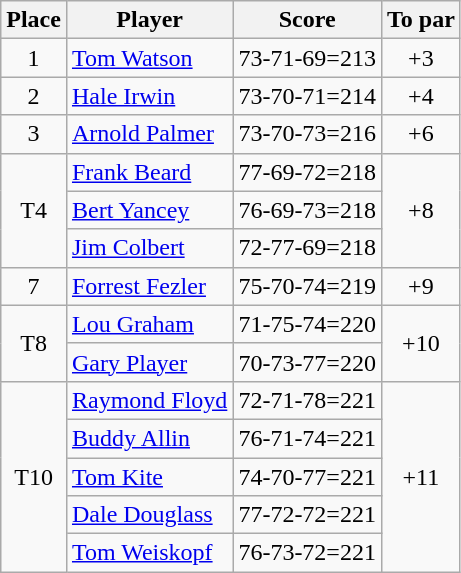<table class=wikitable>
<tr>
<th>Place</th>
<th>Player</th>
<th>Score</th>
<th>To par</th>
</tr>
<tr>
<td align=center>1</td>
<td> <a href='#'>Tom Watson</a></td>
<td>73-71-69=213</td>
<td align=center>+3</td>
</tr>
<tr>
<td align=center>2</td>
<td> <a href='#'>Hale Irwin</a></td>
<td>73-70-71=214</td>
<td align=center>+4</td>
</tr>
<tr>
<td align=center>3</td>
<td> <a href='#'>Arnold Palmer</a></td>
<td>73-70-73=216</td>
<td align=center>+6</td>
</tr>
<tr>
<td rowspan=3 align=center>T4</td>
<td> <a href='#'>Frank Beard</a></td>
<td>77-69-72=218</td>
<td rowspan=3 align=center>+8</td>
</tr>
<tr>
<td> <a href='#'>Bert Yancey</a></td>
<td>76-69-73=218</td>
</tr>
<tr>
<td> <a href='#'>Jim Colbert</a></td>
<td>72-77-69=218</td>
</tr>
<tr>
<td align=center>7</td>
<td> <a href='#'>Forrest Fezler</a></td>
<td>75-70-74=219</td>
<td align=center>+9</td>
</tr>
<tr>
<td rowspan=2 align=center>T8</td>
<td> <a href='#'>Lou Graham</a></td>
<td>71-75-74=220</td>
<td rowspan=2 align=center>+10</td>
</tr>
<tr>
<td> <a href='#'>Gary Player</a></td>
<td>70-73-77=220</td>
</tr>
<tr>
<td rowspan=5 align=center>T10</td>
<td> <a href='#'>Raymond Floyd</a></td>
<td>72-71-78=221</td>
<td rowspan=5 align=center>+11</td>
</tr>
<tr>
<td> <a href='#'>Buddy Allin</a></td>
<td>76-71-74=221</td>
</tr>
<tr>
<td> <a href='#'>Tom Kite</a></td>
<td>74-70-77=221</td>
</tr>
<tr>
<td> <a href='#'>Dale Douglass</a></td>
<td>77-72-72=221</td>
</tr>
<tr>
<td> <a href='#'>Tom Weiskopf</a></td>
<td>76-73-72=221</td>
</tr>
</table>
